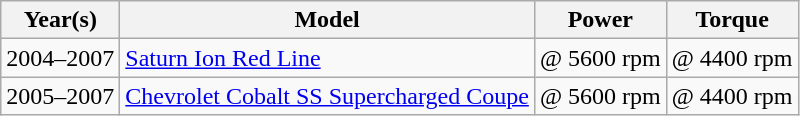<table class="wikitable">
<tr>
<th scope="col">Year(s)</th>
<th scope="col">Model</th>
<th scope="col">Power</th>
<th scope="col">Torque</th>
</tr>
<tr>
<td>2004–2007</td>
<td><a href='#'>Saturn Ion Red Line</a></td>
<td> @ 5600 rpm</td>
<td> @ 4400 rpm</td>
</tr>
<tr>
<td>2005–2007</td>
<td><a href='#'>Chevrolet Cobalt SS Supercharged Coupe</a></td>
<td> @ 5600 rpm</td>
<td> @ 4400 rpm</td>
</tr>
</table>
